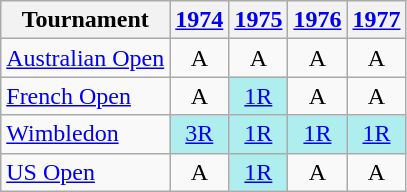<table class=wikitable style=text-align:center>
<tr>
<th>Tournament</th>
<th><a href='#'>1974</a></th>
<th><a href='#'>1975</a></th>
<th><a href='#'>1976</a></th>
<th><a href='#'>1977</a></th>
</tr>
<tr>
<td align=left><a href='#'>Australian Open</a></td>
<td>A</td>
<td>A</td>
<td>A</td>
<td>A</td>
</tr>
<tr>
<td align=left><a href='#'>French Open</a></td>
<td>A</td>
<td bgcolor=afeeee><a href='#'>1R</a></td>
<td>A</td>
<td>A</td>
</tr>
<tr>
<td align=left><a href='#'>Wimbledon</a></td>
<td bgcolor=afeeee><a href='#'>3R</a></td>
<td bgcolor=afeeee><a href='#'>1R</a></td>
<td bgcolor=afeeee><a href='#'>1R</a></td>
<td bgcolor=afeeee><a href='#'>1R</a></td>
</tr>
<tr>
<td align=left><a href='#'>US Open</a></td>
<td>A</td>
<td bgcolor=afeeee><a href='#'>1R</a></td>
<td>A</td>
<td>A</td>
</tr>
</table>
